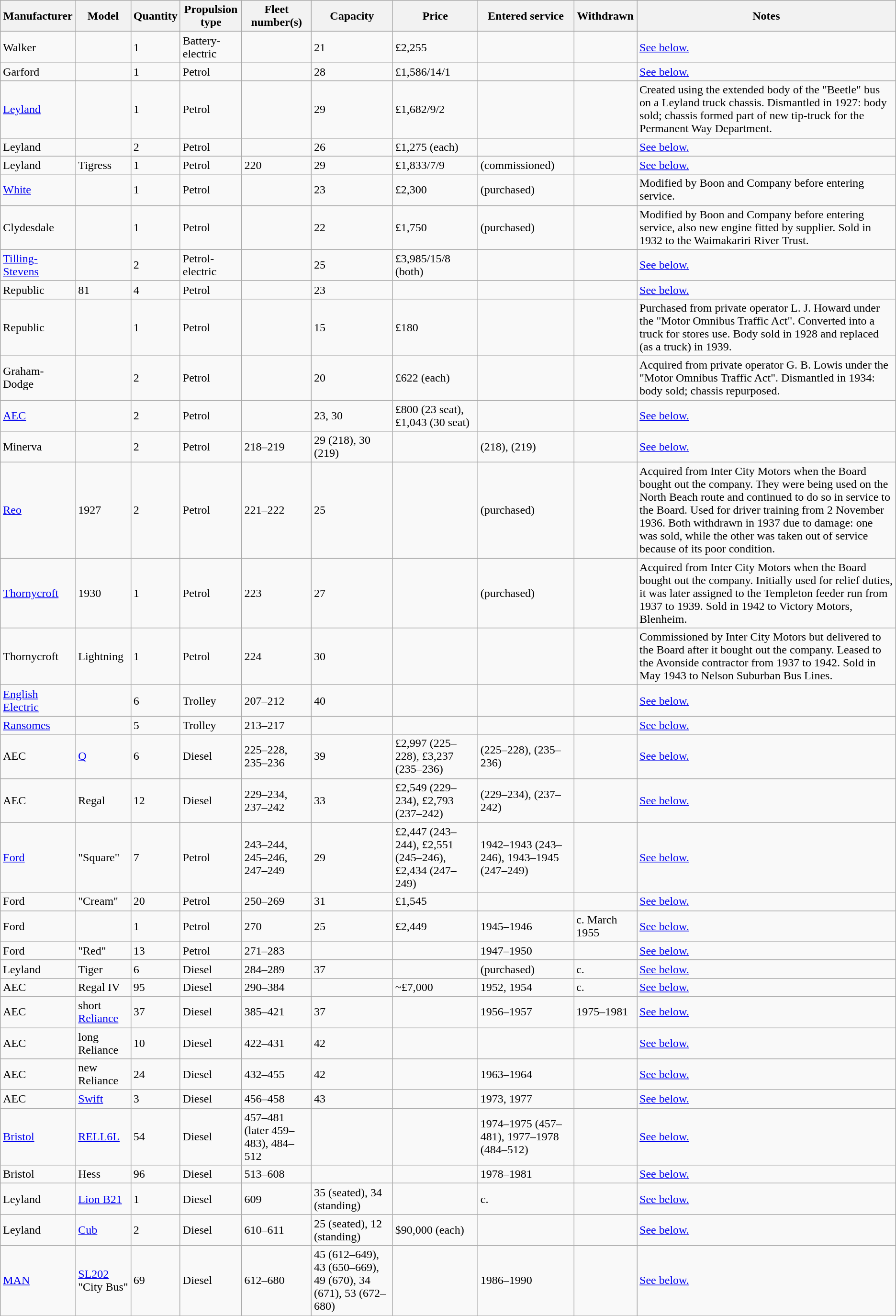<table class="wikitable">
<tr>
<th>Manufacturer</th>
<th>Model</th>
<th>Quantity</th>
<th>Propulsion type</th>
<th>Fleet number(s)</th>
<th>Capacity</th>
<th>Price</th>
<th>Entered service</th>
<th>Withdrawn</th>
<th>Notes</th>
</tr>
<tr>
<td>Walker</td>
<td></td>
<td>1</td>
<td>Battery-electric</td>
<td></td>
<td>21</td>
<td>£2,255</td>
<td></td>
<td></td>
<td><a href='#'>See below.</a></td>
</tr>
<tr>
<td>Garford</td>
<td></td>
<td>1</td>
<td>Petrol</td>
<td></td>
<td>28</td>
<td>£1,586/14/1</td>
<td></td>
<td></td>
<td><a href='#'>See below.</a></td>
</tr>
<tr>
<td><a href='#'>Leyland</a></td>
<td></td>
<td>1</td>
<td>Petrol</td>
<td></td>
<td>29</td>
<td>£1,682/9/2</td>
<td></td>
<td></td>
<td>Created using the extended body of the "Beetle" bus on a Leyland truck chassis. Dismantled in 1927: body sold; chassis formed part of new tip-truck for the Permanent Way Department.</td>
</tr>
<tr>
<td>Leyland</td>
<td></td>
<td>2</td>
<td>Petrol</td>
<td></td>
<td>26</td>
<td>£1,275 (each)</td>
<td></td>
<td></td>
<td><a href='#'>See below.</a></td>
</tr>
<tr>
<td>Leyland</td>
<td>Tigress</td>
<td>1</td>
<td>Petrol</td>
<td>220</td>
<td>29</td>
<td>£1,833/7/9</td>
<td> (commissioned)</td>
<td></td>
<td><a href='#'>See below.</a></td>
</tr>
<tr>
<td><a href='#'>White</a></td>
<td></td>
<td>1</td>
<td>Petrol</td>
<td></td>
<td>23</td>
<td>£2,300</td>
<td> (purchased)</td>
<td></td>
<td>Modified by Boon and Company before entering service.</td>
</tr>
<tr>
<td>Clydesdale</td>
<td></td>
<td>1</td>
<td>Petrol</td>
<td></td>
<td>22</td>
<td>£1,750</td>
<td> (purchased)</td>
<td></td>
<td>Modified by Boon and Company before entering service, also new engine fitted by supplier. Sold in 1932 to the Waimakariri River Trust.</td>
</tr>
<tr>
<td><a href='#'>Tilling-Stevens</a></td>
<td></td>
<td>2</td>
<td>Petrol-electric</td>
<td></td>
<td>25</td>
<td>£3,985/15/8 (both)</td>
<td></td>
<td></td>
<td><a href='#'>See below.</a></td>
</tr>
<tr>
<td>Republic</td>
<td>81</td>
<td>4</td>
<td>Petrol</td>
<td></td>
<td>23</td>
<td></td>
<td></td>
<td></td>
<td><a href='#'>See below.</a></td>
</tr>
<tr>
<td>Republic</td>
<td></td>
<td>1</td>
<td>Petrol</td>
<td></td>
<td>15</td>
<td>£180</td>
<td></td>
<td></td>
<td>Purchased from private operator L. J. Howard under the "Motor Omnibus Traffic Act". Converted into a truck for stores use. Body sold in 1928 and replaced (as a truck) in 1939.</td>
</tr>
<tr>
<td>Graham-Dodge</td>
<td></td>
<td>2</td>
<td>Petrol</td>
<td></td>
<td>20</td>
<td>£622 (each)</td>
<td></td>
<td></td>
<td>Acquired from private operator G. B. Lowis under the "Motor Omnibus Traffic Act". Dismantled in 1934: body sold; chassis repurposed.</td>
</tr>
<tr>
<td><a href='#'>AEC</a></td>
<td></td>
<td>2</td>
<td>Petrol</td>
<td></td>
<td>23, 30</td>
<td>£800 (23 seat), £1,043 (30 seat)</td>
<td></td>
<td></td>
<td><a href='#'>See below.</a></td>
</tr>
<tr>
<td>Minerva</td>
<td></td>
<td>2</td>
<td>Petrol</td>
<td>218–219</td>
<td>29 (218), 30 (219)</td>
<td></td>
<td> (218),  (219)</td>
<td></td>
<td><a href='#'>See below.</a></td>
</tr>
<tr>
<td><a href='#'>Reo</a></td>
<td>1927</td>
<td>2</td>
<td>Petrol</td>
<td>221–222</td>
<td>25</td>
<td></td>
<td> (purchased)</td>
<td></td>
<td>Acquired from Inter City Motors when the Board bought out the company. They were being used on the North Beach route and continued to do so in service to the Board. Used for driver training from 2 November 1936. Both withdrawn in 1937 due to damage: one was sold, while the other was taken out of service because of its poor condition.</td>
</tr>
<tr>
<td><a href='#'>Thornycroft</a></td>
<td>1930</td>
<td>1</td>
<td>Petrol</td>
<td>223</td>
<td>27</td>
<td></td>
<td> (purchased)</td>
<td></td>
<td>Acquired from Inter City Motors when the Board bought out the company. Initially used for relief duties, it was later assigned to the Templeton feeder run from 1937 to 1939. Sold in 1942 to Victory Motors, Blenheim.</td>
</tr>
<tr>
<td>Thornycroft</td>
<td>Lightning</td>
<td>1</td>
<td>Petrol</td>
<td>224</td>
<td>30</td>
<td></td>
<td></td>
<td></td>
<td>Commissioned by Inter City Motors but delivered to the Board after it bought out the company. Leased to the Avonside contractor from 1937 to 1942. Sold in May 1943 to Nelson Suburban Bus Lines.</td>
</tr>
<tr>
<td><a href='#'>English Electric</a></td>
<td></td>
<td>6</td>
<td>Trolley</td>
<td>207–212</td>
<td>40</td>
<td></td>
<td></td>
<td></td>
<td><a href='#'>See below.</a></td>
</tr>
<tr>
<td><a href='#'>Ransomes</a></td>
<td></td>
<td>5</td>
<td>Trolley</td>
<td>213–217</td>
<td></td>
<td></td>
<td></td>
<td></td>
<td><a href='#'>See below.</a></td>
</tr>
<tr>
<td>AEC</td>
<td><a href='#'>Q</a></td>
<td>6</td>
<td>Diesel</td>
<td>225–228, 235–236</td>
<td>39</td>
<td>£2,997 (225–228), £3,237 (235–236)</td>
<td> (225–228),  (235–236)</td>
<td></td>
<td><a href='#'>See below.</a></td>
</tr>
<tr>
<td>AEC</td>
<td>Regal</td>
<td>12</td>
<td>Diesel</td>
<td>229–234, 237–242</td>
<td>33</td>
<td>£2,549 (229–234), £2,793 (237–242)</td>
<td> (229–234),  (237–242)</td>
<td></td>
<td><a href='#'>See below.</a></td>
</tr>
<tr>
<td><a href='#'>Ford</a></td>
<td>"Square"</td>
<td>7</td>
<td>Petrol</td>
<td>243–244, 245–246, 247–249</td>
<td>29</td>
<td>£2,447 (243–244), £2,551 (245–246), £2,434 (247–249)</td>
<td>1942–1943 (243–246), 1943–1945 (247–249)</td>
<td></td>
<td><a href='#'>See below.</a></td>
</tr>
<tr>
<td>Ford</td>
<td>"Cream"</td>
<td>20</td>
<td>Petrol</td>
<td>250–269</td>
<td>31</td>
<td>£1,545</td>
<td></td>
<td></td>
<td><a href='#'>See below.</a></td>
</tr>
<tr>
<td>Ford</td>
<td></td>
<td>1</td>
<td>Petrol</td>
<td>270</td>
<td>25</td>
<td>£2,449</td>
<td>1945–1946</td>
<td>c. March 1955</td>
<td><a href='#'>See below.</a></td>
</tr>
<tr>
<td>Ford</td>
<td>"Red"</td>
<td>13</td>
<td>Petrol</td>
<td>271–283</td>
<td></td>
<td></td>
<td>1947–1950</td>
<td></td>
<td><a href='#'>See below.</a></td>
</tr>
<tr>
<td>Leyland</td>
<td>Tiger</td>
<td>6</td>
<td>Diesel</td>
<td>284–289</td>
<td>37</td>
<td></td>
<td> (purchased)</td>
<td>c. </td>
<td><a href='#'>See below.</a></td>
</tr>
<tr>
<td>AEC</td>
<td>Regal IV</td>
<td>95</td>
<td>Diesel</td>
<td>290–384</td>
<td></td>
<td>~£7,000</td>
<td>1952, 1954</td>
<td>c. </td>
<td><a href='#'>See below.</a></td>
</tr>
<tr>
<td>AEC</td>
<td>short <a href='#'>Reliance</a></td>
<td>37</td>
<td>Diesel</td>
<td>385–421</td>
<td>37</td>
<td></td>
<td>1956–1957</td>
<td>1975–1981</td>
<td><a href='#'>See below.</a></td>
</tr>
<tr>
<td>AEC</td>
<td>long Reliance</td>
<td>10</td>
<td>Diesel</td>
<td>422–431</td>
<td>42</td>
<td></td>
<td></td>
<td></td>
<td><a href='#'>See below.</a></td>
</tr>
<tr>
<td>AEC</td>
<td>new Reliance</td>
<td>24</td>
<td>Diesel</td>
<td>432–455</td>
<td>42</td>
<td></td>
<td>1963–1964</td>
<td></td>
<td><a href='#'>See below.</a></td>
</tr>
<tr>
<td>AEC</td>
<td><a href='#'>Swift</a></td>
<td>3</td>
<td>Diesel</td>
<td>456–458</td>
<td>43</td>
<td></td>
<td>1973, 1977</td>
<td></td>
<td><a href='#'>See below.</a></td>
</tr>
<tr>
<td><a href='#'>Bristol</a></td>
<td><a href='#'>RELL6L</a></td>
<td>54</td>
<td>Diesel</td>
<td>457–481 (later 459–483), 484–512</td>
<td></td>
<td></td>
<td>1974–1975 (457–481), 1977–1978 (484–512)</td>
<td></td>
<td><a href='#'>See below.</a></td>
</tr>
<tr>
<td>Bristol</td>
<td>Hess</td>
<td>96</td>
<td>Diesel</td>
<td>513–608</td>
<td></td>
<td></td>
<td>1978–1981</td>
<td></td>
<td><a href='#'>See below.</a></td>
</tr>
<tr>
<td>Leyland</td>
<td><a href='#'>Lion B21</a></td>
<td>1</td>
<td>Diesel</td>
<td>609</td>
<td>35 (seated), 34 (standing)</td>
<td></td>
<td>c. </td>
<td></td>
<td><a href='#'>See below.</a></td>
</tr>
<tr>
<td>Leyland</td>
<td><a href='#'>Cub</a></td>
<td>2</td>
<td>Diesel</td>
<td>610–611</td>
<td>25 (seated), 12 (standing)</td>
<td>$90,000 (each)</td>
<td></td>
<td></td>
<td><a href='#'>See below.</a></td>
</tr>
<tr>
<td><a href='#'>MAN</a></td>
<td><a href='#'>SL202</a> "City Bus"</td>
<td>69</td>
<td>Diesel</td>
<td>612–680</td>
<td>45 (612–649), 43 (650–669), 49 (670), 34 (671), 53 (672–680)</td>
<td></td>
<td>1986–1990</td>
<td></td>
<td><a href='#'>See below.</a></td>
</tr>
</table>
